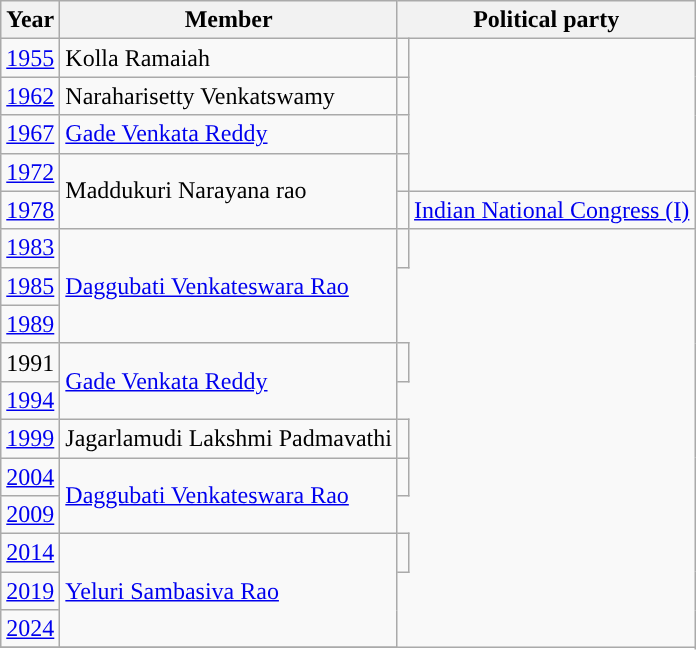<table class="wikitable sortable">
<tr>
<th>Year</th>
<th>Member</th>
<th colspan="2">Political party</th>
</tr>
<tr>
<td><a href='#'>1955</a></td>
<td>Kolla Ramaiah</td>
<td></td>
</tr>
<tr>
<td><a href='#'>1962</a></td>
<td>Naraharisetty Venkatswamy</td>
<td></td>
</tr>
<tr>
<td><a href='#'>1967</a></td>
<td><a href='#'>Gade Venkata Reddy</a></td>
<td></td>
</tr>
<tr>
<td><a href='#'>1972</a></td>
<td rowspan=2>Maddukuri Narayana rao</td>
<td></td>
</tr>
<tr>
<td><a href='#'>1978</a></td>
<td style="background-color: "></td>
<td><a href='#'>Indian National Congress (I)</a></td>
</tr>
<tr>
<td><a href='#'>1983</a></td>
<td rowspan=3><a href='#'>Daggubati Venkateswara Rao</a></td>
<td></td>
</tr>
<tr>
<td><a href='#'>1985</a></td>
</tr>
<tr>
<td><a href='#'>1989</a></td>
</tr>
<tr>
<td>1991</td>
<td rowspan=2><a href='#'>Gade Venkata Reddy</a></td>
<td></td>
</tr>
<tr>
<td><a href='#'>1994</a></td>
</tr>
<tr>
<td><a href='#'>1999</a></td>
<td>Jagarlamudi Lakshmi Padmavathi</td>
<td></td>
</tr>
<tr>
<td><a href='#'>2004</a></td>
<td rowspan=2><a href='#'>Daggubati Venkateswara Rao</a></td>
<td></td>
</tr>
<tr>
<td><a href='#'>2009</a></td>
</tr>
<tr>
<td><a href='#'>2014</a></td>
<td rowspan=3><a href='#'>Yeluri Sambasiva Rao</a></td>
<td></td>
</tr>
<tr>
<td><a href='#'>2019</a></td>
</tr>
<tr>
<td><a href='#'>2024</a></td>
</tr>
<tr>
</tr>
</table>
